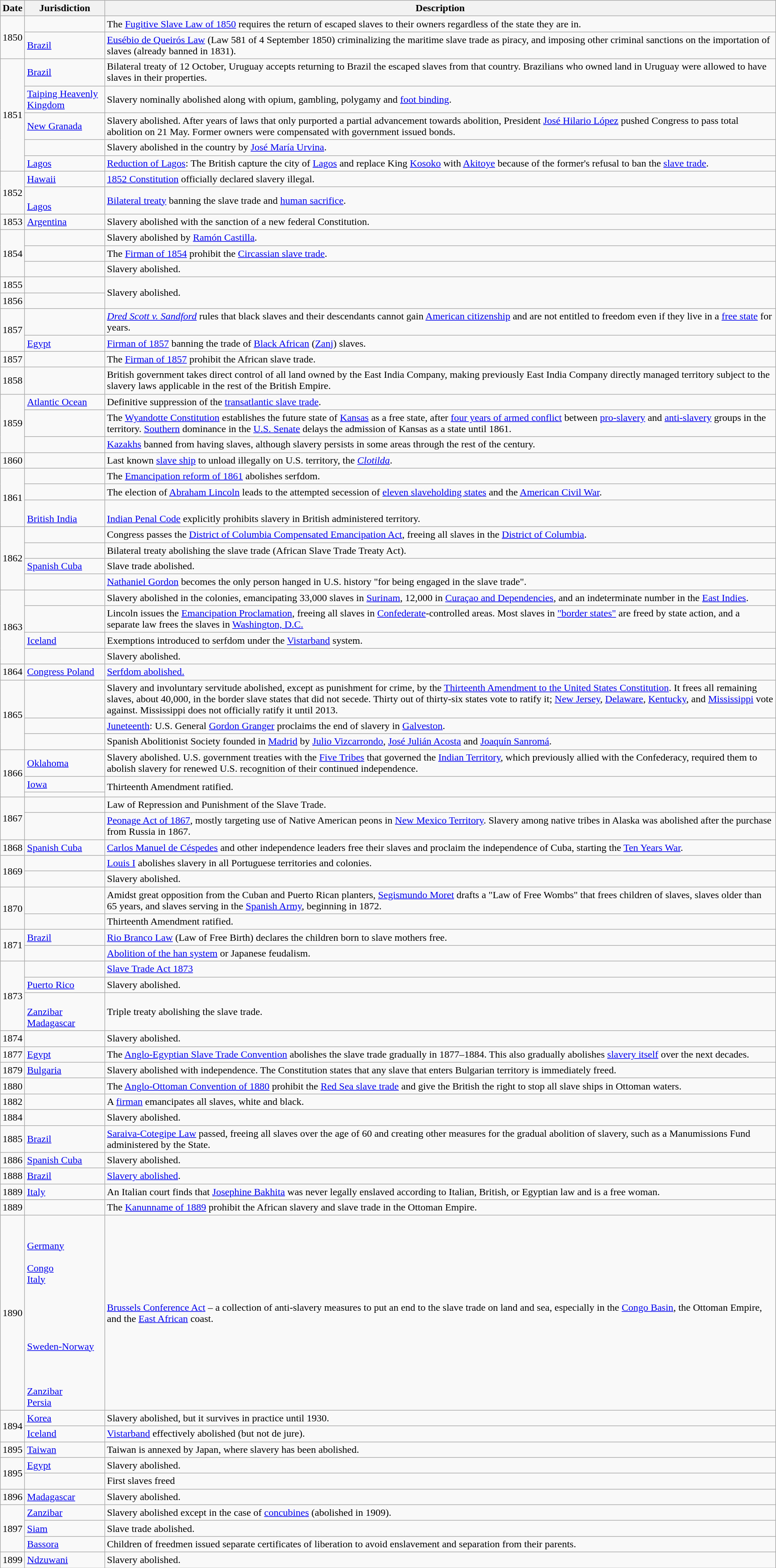<table class=wikitable>
<tr>
<th>Date</th>
<th>Jurisdiction</th>
<th>Description</th>
</tr>
<tr>
<td rowspan="2">1850</td>
<td></td>
<td>The <a href='#'>Fugitive Slave Law of 1850</a> requires the return of escaped slaves to their owners regardless of the state they are in.</td>
</tr>
<tr>
<td> <a href='#'>Brazil</a></td>
<td><a href='#'>Eusébio de Queirós Law</a> (Law 581 of 4 September 1850) criminalizing the maritime slave trade as piracy, and imposing other criminal sanctions on the importation of slaves (already banned in 1831).</td>
</tr>
<tr>
<td rowspan="5">1851</td>
<td> <a href='#'>Brazil</a><br></td>
<td>Bilateral treaty of 12 October, Uruguay accepts returning to Brazil the escaped slaves from that country. Brazilians who owned land in Uruguay were allowed to have slaves in their properties.</td>
</tr>
<tr>
<td><a href='#'>Taiping Heavenly Kingdom</a></td>
<td>Slavery nominally abolished along with opium, gambling, polygamy and <a href='#'>foot binding</a>.</td>
</tr>
<tr>
<td> <a href='#'>New Granada</a></td>
<td>Slavery abolished. After years of laws that only purported a partial advancement towards abolition, President <a href='#'>José Hilario López</a> pushed Congress to pass total abolition on 21 May. Former owners were compensated with government issued bonds.</td>
</tr>
<tr>
<td></td>
<td>Slavery abolished in the country by <a href='#'>José María Urvina</a>.</td>
</tr>
<tr>
<td><a href='#'>Lagos</a></td>
<td><a href='#'>Reduction of Lagos</a>: The British capture the city of <a href='#'>Lagos</a> and replace King <a href='#'>Kosoko</a> with <a href='#'>Akitoye</a> because of the former's refusal to ban the <a href='#'>slave trade</a>.</td>
</tr>
<tr>
<td rowspan="2">1852</td>
<td> <a href='#'>Hawaii</a></td>
<td><a href='#'>1852 Constitution</a> officially declared slavery illegal.</td>
</tr>
<tr>
<td><br><a href='#'>Lagos</a></td>
<td><a href='#'>Bilateral treaty</a> banning the slave trade and <a href='#'>human sacrifice</a>.</td>
</tr>
<tr>
<td>1853</td>
<td> <a href='#'>Argentina</a></td>
<td>Slavery abolished with the sanction of a new federal Constitution.</td>
</tr>
<tr>
<td rowspan="3">1854</td>
<td></td>
<td>Slavery abolished by <a href='#'>Ramón Castilla</a>.</td>
</tr>
<tr>
<td></td>
<td>The <a href='#'>Firman of 1854</a> prohibit the <a href='#'>Circassian slave trade</a>.</td>
</tr>
<tr>
<td></td>
<td>Slavery abolished.</td>
</tr>
<tr>
<td>1855</td>
<td></td>
<td rowspan="2">Slavery abolished.</td>
</tr>
<tr>
<td>1856</td>
<td></td>
</tr>
<tr>
<td rowspan="2">1857</td>
<td></td>
<td><em><a href='#'>Dred Scott v. Sandford</a></em> rules that black slaves and their descendants cannot gain <a href='#'>American citizenship</a> and are not entitled to freedom even if they live in a <a href='#'>free state</a> for years.</td>
</tr>
<tr>
<td> <a href='#'>Egypt</a></td>
<td><a href='#'>Firman of 1857</a> banning the trade of <a href='#'>Black African</a> (<a href='#'>Zanj</a>) slaves.</td>
</tr>
<tr>
<td>1857</td>
<td></td>
<td>The <a href='#'>Firman of 1857</a> prohibit the African slave trade.</td>
</tr>
<tr>
<td>1858</td>
<td></td>
<td>British government takes direct control of all land owned by the East India Company, making previously East India Company directly managed territory  subject to the slavery laws applicable in the rest of the British Empire.</td>
</tr>
<tr>
<td rowspan="3">1859</td>
<td><a href='#'>Atlantic Ocean</a></td>
<td>Definitive suppression of the <a href='#'>transatlantic slave trade</a>.</td>
</tr>
<tr>
<td></td>
<td>The <a href='#'>Wyandotte Constitution</a> establishes the future state of <a href='#'>Kansas</a> as a free state, after <a href='#'>four years of armed conflict</a> between <a href='#'>pro-slavery</a> and <a href='#'>anti-slavery</a> groups in the territory. <a href='#'>Southern</a> dominance in the <a href='#'>U.S. Senate</a> delays the admission of Kansas as a state until 1861.</td>
</tr>
<tr>
<td></td>
<td><a href='#'>Kazakhs</a> banned from having slaves, although slavery persists in some areas through the rest of the century.</td>
</tr>
<tr>
<td>1860</td>
<td></td>
<td>Last known <a href='#'>slave ship</a> to unload illegally on U.S. territory, the <em><a href='#'>Clotilda</a></em>.</td>
</tr>
<tr>
<td rowspan="3">1861</td>
<td></td>
<td>The <a href='#'>Emancipation reform of 1861</a> abolishes serfdom.</td>
</tr>
<tr>
<td></td>
<td>The election of <a href='#'>Abraham Lincoln</a> leads to the attempted secession of <a href='#'>eleven slaveholding states</a> and the <a href='#'>American Civil War</a>.</td>
</tr>
<tr>
<td><br><a href='#'>British India</a></td>
<td><br><a href='#'>Indian Penal Code</a> explicitly prohibits slavery in British administered territory.</td>
</tr>
<tr>
<td rowspan="4">1862</td>
<td></td>
<td>Congress passes the <a href='#'>District of Columbia Compensated Emancipation Act</a>, freeing all slaves in the <a href='#'>District of Columbia</a>.</td>
</tr>
<tr>
<td><br></td>
<td>Bilateral treaty abolishing the slave trade (African Slave Trade Treaty Act).</td>
</tr>
<tr>
<td> <a href='#'>Spanish Cuba</a></td>
<td>Slave trade abolished.</td>
</tr>
<tr>
<td></td>
<td><a href='#'>Nathaniel Gordon</a> becomes the only person hanged in U.S. history "for being engaged in the slave trade".</td>
</tr>
<tr>
<td rowspan="4">1863</td>
<td></td>
<td>Slavery abolished in the colonies, emancipating 33,000 slaves in <a href='#'>Surinam</a>, 12,000 in <a href='#'>Curaçao and Dependencies</a>, and an indeterminate number in the <a href='#'>East Indies</a>.</td>
</tr>
<tr>
<td></td>
<td>Lincoln issues the <a href='#'>Emancipation Proclamation</a>, freeing all slaves in <a href='#'>Confederate</a>-controlled areas. Most slaves in <a href='#'>"border states"</a> are freed by state action, and a separate law frees the slaves in <a href='#'>Washington, D.C.</a></td>
</tr>
<tr>
<td> <a href='#'>Iceland</a></td>
<td>Exemptions introduced to serfdom under the <a href='#'>Vistarband</a> system.</td>
</tr>
<tr>
<td></td>
<td>Slavery abolished.</td>
</tr>
<tr>
<td>1864</td>
<td> <a href='#'>Congress Poland</a></td>
<td><a href='#'>Serfdom abolished.</a></td>
</tr>
<tr>
<td rowspan="3">1865</td>
<td></td>
<td>Slavery and involuntary servitude abolished, except as punishment for crime, by the <a href='#'>Thirteenth Amendment to the United States Constitution</a>. It frees all remaining slaves, about 40,000, in the border slave states that did not secede. Thirty out of thirty-six states vote to ratify it; <a href='#'>New Jersey</a>, <a href='#'>Delaware</a>, <a href='#'>Kentucky</a>, and <a href='#'>Mississippi</a> vote against. Mississippi does not officially ratify it until 2013.</td>
</tr>
<tr>
<td></td>
<td><a href='#'>Juneteenth</a>: U.S. General <a href='#'>Gordon Granger</a> proclaims the end of slavery in <a href='#'>Galveston</a>.</td>
</tr>
<tr>
<td></td>
<td>Spanish Abolitionist Society founded in <a href='#'>Madrid</a> by <a href='#'>Julio Vizcarrondo</a>, <a href='#'>José Julián Acosta</a> and <a href='#'>Joaquín Sanromá</a>.</td>
</tr>
<tr>
<td rowspan=3>1866</td>
<td> <a href='#'>Oklahoma</a></td>
<td>Slavery abolished. U.S. government treaties with the <a href='#'>Five Tribes</a> that governed the <a href='#'>Indian Territory</a>, which previously allied with the Confederacy, required them to abolish slavery for renewed U.S. recognition of their continued independence.</td>
</tr>
<tr>
<td> <a href='#'>Iowa</a></td>
<td rowspan=2>Thirteenth Amendment ratified.</td>
</tr>
<tr>
<td></td>
</tr>
<tr>
<td rowspan="2">1867</td>
<td></td>
<td>Law of Repression and Punishment of the Slave Trade.</td>
</tr>
<tr>
<td></td>
<td><a href='#'>Peonage Act of 1867</a>, mostly targeting use of Native American peons in <a href='#'>New Mexico Territory</a>. Slavery among native tribes in Alaska was abolished after the purchase from Russia in 1867.</td>
</tr>
<tr>
<td>1868</td>
<td> <a href='#'>Spanish Cuba</a></td>
<td><a href='#'>Carlos Manuel de Céspedes</a> and other independence leaders free their slaves and proclaim the independence of Cuba, starting the <a href='#'>Ten Years War</a>.</td>
</tr>
<tr>
<td rowspan="2">1869</td>
<td></td>
<td><a href='#'>Louis I</a> abolishes slavery in all Portuguese territories and colonies.</td>
</tr>
<tr>
<td></td>
<td>Slavery abolished.</td>
</tr>
<tr>
<td rowspan=2>1870</td>
<td></td>
<td>Amidst great opposition from the Cuban and Puerto Rican planters, <a href='#'>Segismundo Moret</a> drafts a "Law of Free Wombs" that frees children of slaves, slaves older than 65 years, and slaves serving in the <a href='#'>Spanish Army</a>, beginning in 1872.</td>
</tr>
<tr>
<td></td>
<td>Thirteenth Amendment ratified.</td>
</tr>
<tr>
<td rowspan="2">1871</td>
<td> <a href='#'>Brazil</a></td>
<td><a href='#'>Rio Branco Law</a> (Law of Free Birth) declares the children born to slave mothers free.</td>
</tr>
<tr>
<td></td>
<td><a href='#'>Abolition of the han system</a> or Japanese feudalism.</td>
</tr>
<tr>
<td rowspan="3">1873</td>
<td></td>
<td><a href='#'>Slave Trade Act 1873</a></td>
</tr>
<tr>
<td> <a href='#'>Puerto Rico</a></td>
<td>Slavery abolished.</td>
</tr>
<tr>
<td><br> <a href='#'>Zanzibar</a><br> <a href='#'>Madagascar</a></td>
<td>Triple treaty abolishing the slave trade.</td>
</tr>
<tr>
<td>1874</td>
<td></td>
<td>Slavery abolished.</td>
</tr>
<tr>
<td>1877</td>
<td> <a href='#'>Egypt</a></td>
<td>The <a href='#'>Anglo-Egyptian Slave Trade Convention</a> abolishes the slave trade gradually in 1877–1884. This also gradually abolishes <a href='#'>slavery itself</a> over the next decades.</td>
</tr>
<tr>
<td>1879</td>
<td> <a href='#'>Bulgaria</a></td>
<td>Slavery abolished with independence. The Constitution states that any slave that enters Bulgarian territory is immediately freed.</td>
</tr>
<tr>
<td>1880</td>
<td></td>
<td>The <a href='#'>Anglo-Ottoman Convention of 1880</a> prohibit the <a href='#'>Red Sea slave trade</a> and give the British the right to stop all slave ships in Ottoman waters.</td>
</tr>
<tr>
<td>1882</td>
<td></td>
<td>A <a href='#'>firman</a> emancipates all slaves, white and black.</td>
</tr>
<tr>
<td>1884</td>
<td></td>
<td>Slavery abolished.</td>
</tr>
<tr>
<td>1885</td>
<td> <a href='#'>Brazil</a></td>
<td><a href='#'>Saraiva-Cotegipe Law</a> passed, freeing all slaves over the age of 60 and creating other measures for the gradual abolition of slavery, such as a Manumissions Fund administered by the State.</td>
</tr>
<tr>
<td>1886</td>
<td> <a href='#'>Spanish Cuba</a></td>
<td>Slavery abolished.</td>
</tr>
<tr>
<td>1888</td>
<td> <a href='#'>Brazil</a></td>
<td><a href='#'>Slavery abolished</a>.</td>
</tr>
<tr>
<td>1889</td>
<td> <a href='#'>Italy</a></td>
<td>An Italian court finds that <a href='#'>Josephine Bakhita</a> was never legally enslaved according to Italian, British, or Egyptian law and is a free woman.</td>
</tr>
<tr>
<td>1889</td>
<td></td>
<td>The <a href='#'>Kanunname of 1889</a> prohibit the African slavery and slave trade in the Ottoman Empire.</td>
</tr>
<tr>
<td>1890</td>
<td><br><br> <a href='#'>Germany</a><br><br> <a href='#'>Congo</a><br> <a href='#'>Italy</a><br><br><br><br><br><br> <a href='#'>Sweden-Norway</a><br><br><br><br> <a href='#'>Zanzibar</a><br> <a href='#'>Persia</a></td>
<td><a href='#'>Brussels Conference Act</a> – a collection of anti-slavery measures to put an end to the slave trade on land and sea, especially in the <a href='#'>Congo Basin</a>, the Ottoman Empire, and the <a href='#'>East African</a> coast.</td>
</tr>
<tr>
<td rowspan=2>1894</td>
<td> <a href='#'>Korea</a></td>
<td>Slavery abolished, but it survives in practice until 1930.</td>
</tr>
<tr>
<td> <a href='#'>Iceland</a></td>
<td><a href='#'>Vistarband</a> effectively abolished (but not de jure).</td>
</tr>
<tr>
<td>1895</td>
<td> <a href='#'>Taiwan</a></td>
<td>Taiwan is annexed by Japan, where slavery has been abolished.</td>
</tr>
<tr>
<td rowspan=2>1895</td>
<td> <a href='#'>Egypt</a></td>
<td>Slavery abolished.</td>
</tr>
<tr>
<td></td>
<td>First slaves freed</td>
</tr>
<tr>
<td>1896</td>
<td> <a href='#'>Madagascar</a></td>
<td>Slavery abolished.</td>
</tr>
<tr>
<td rowspan="3">1897</td>
<td> <a href='#'>Zanzibar</a></td>
<td>Slavery abolished except in the case of <a href='#'>concubines</a> (abolished in 1909).</td>
</tr>
<tr>
<td> <a href='#'>Siam</a></td>
<td>Slave trade abolished.</td>
</tr>
<tr>
<td> <a href='#'>Bassora</a></td>
<td>Children of freedmen issued separate certificates of liberation to avoid enslavement and separation from their parents.</td>
</tr>
<tr>
<td>1899</td>
<td> <a href='#'>Ndzuwani</a></td>
<td>Slavery abolished.</td>
</tr>
</table>
